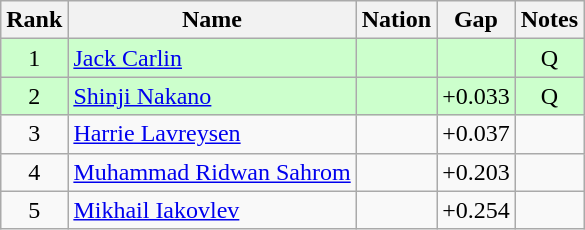<table class="wikitable sortable" style="text-align:center">
<tr>
<th>Rank</th>
<th>Name</th>
<th>Nation</th>
<th>Gap</th>
<th>Notes</th>
</tr>
<tr bgcolor=ccffcc>
<td>1</td>
<td align=left><a href='#'>Jack Carlin</a></td>
<td align=left></td>
<td></td>
<td>Q</td>
</tr>
<tr bgcolor=ccffcc>
<td>2</td>
<td align=left><a href='#'>Shinji Nakano</a></td>
<td align=left></td>
<td>+0.033</td>
<td>Q</td>
</tr>
<tr>
<td>3</td>
<td align=left><a href='#'>Harrie Lavreysen</a></td>
<td align=left></td>
<td>+0.037</td>
<td></td>
</tr>
<tr>
<td>4</td>
<td align=left><a href='#'>Muhammad Ridwan Sahrom</a></td>
<td align=left></td>
<td>+0.203</td>
<td></td>
</tr>
<tr>
<td>5</td>
<td align=left><a href='#'>Mikhail Iakovlev</a></td>
<td align=left></td>
<td>+0.254</td>
<td></td>
</tr>
</table>
